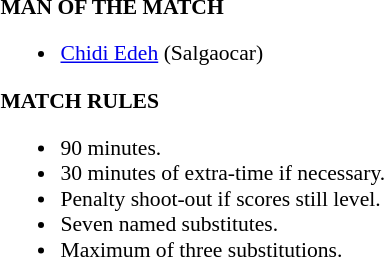<table width=100% style="font-size: 90%">
<tr>
<td width=50% valign=top><br><strong>MAN OF THE MATCH</strong><ul><li><a href='#'>Chidi Edeh</a> (Salgaocar)</li></ul><strong>MATCH RULES</strong><ul><li>90 minutes.</li><li>30 minutes of extra-time if necessary.</li><li>Penalty shoot-out if scores still level.</li><li>Seven named substitutes.</li><li>Maximum of three substitutions.</li></ul></td>
</tr>
</table>
